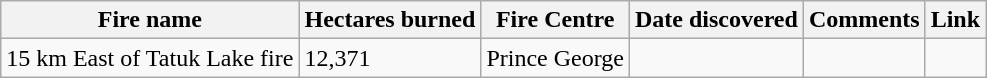<table class="wikitable sortable">
<tr>
<th>Fire name</th>
<th>Hectares burned</th>
<th>Fire Centre</th>
<th>Date discovered</th>
<th>Comments</th>
<th>Link</th>
</tr>
<tr>
<td>15 km East of Tatuk Lake fire</td>
<td>12,371</td>
<td>Prince George</td>
<td></td>
<td></td>
<td></td>
</tr>
</table>
